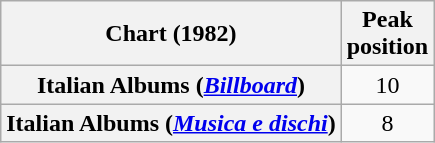<table class="wikitable sortable plainrowheaders" style="text-align:center">
<tr>
<th scope="col">Chart (1982)</th>
<th scope="col">Peak<br>position</th>
</tr>
<tr>
<th scope="row">Italian Albums (<em><a href='#'>Billboard</a></em>)</th>
<td>10</td>
</tr>
<tr>
<th scope="row">Italian Albums (<em><a href='#'>Musica e dischi</a></em>)</th>
<td>8</td>
</tr>
</table>
